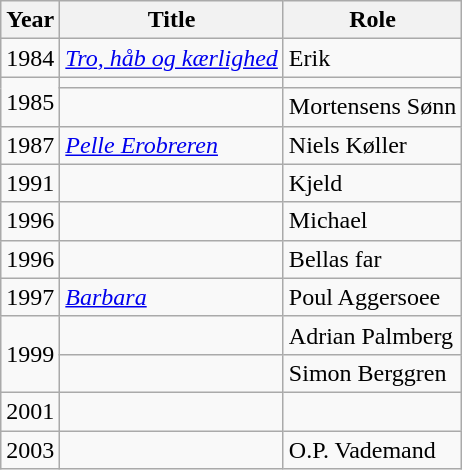<table class="wikitable sortable">
<tr>
<th>Year</th>
<th>Title</th>
<th>Role</th>
</tr>
<tr>
<td>1984</td>
<td><em><a href='#'>Tro, håb og kærlighed</a></em></td>
<td>Erik</td>
</tr>
<tr>
<td rowspan="2">1985</td>
<td><em></em></td>
</tr>
<tr>
<td><em></em></td>
<td>Mortensens Sønn</td>
</tr>
<tr>
<td>1987</td>
<td><em><a href='#'>Pelle Erobreren</a></em></td>
<td>Niels Køller</td>
</tr>
<tr>
<td>1991</td>
<td><em></em></td>
<td>Kjeld</td>
</tr>
<tr>
<td>1996</td>
<td><em></em></td>
<td>Michael</td>
</tr>
<tr>
<td>1996</td>
<td><em></em></td>
<td>Bellas far</td>
</tr>
<tr>
<td>1997</td>
<td><em><a href='#'>Barbara</a></em></td>
<td>Poul Aggersoee</td>
</tr>
<tr>
<td rowspan="2">1999</td>
<td><em></em></td>
<td>Adrian Palmberg</td>
</tr>
<tr>
<td><em></em></td>
<td>Simon Berggren</td>
</tr>
<tr>
<td>2001</td>
<td><em></em></td>
</tr>
<tr>
<td>2003</td>
<td><em></em></td>
<td>O.P. Vademand</td>
</tr>
</table>
